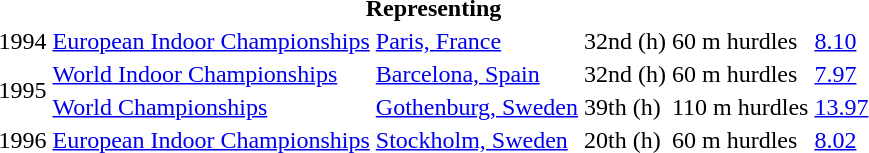<table>
<tr>
<th colspan="6">Representing </th>
</tr>
<tr>
<td>1994</td>
<td><a href='#'>European Indoor Championships</a></td>
<td><a href='#'>Paris, France</a></td>
<td>32nd (h)</td>
<td>60 m hurdles</td>
<td><a href='#'>8.10</a></td>
</tr>
<tr>
<td rowspan=2>1995</td>
<td><a href='#'>World Indoor Championships</a></td>
<td><a href='#'>Barcelona, Spain</a></td>
<td>32nd (h)</td>
<td>60 m hurdles</td>
<td><a href='#'>7.97</a></td>
</tr>
<tr>
<td><a href='#'>World Championships</a></td>
<td><a href='#'>Gothenburg, Sweden</a></td>
<td>39th (h)</td>
<td>110 m hurdles</td>
<td><a href='#'>13.97</a></td>
</tr>
<tr>
<td>1996</td>
<td><a href='#'>European Indoor Championships</a></td>
<td><a href='#'>Stockholm, Sweden</a></td>
<td>20th (h)</td>
<td>60 m hurdles</td>
<td><a href='#'>8.02</a></td>
</tr>
</table>
